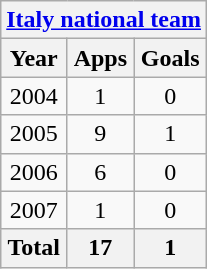<table class="wikitable" style="text-align:center">
<tr>
<th colspan="3"><a href='#'>Italy national team</a></th>
</tr>
<tr>
<th>Year</th>
<th>Apps</th>
<th>Goals</th>
</tr>
<tr>
<td>2004</td>
<td>1</td>
<td>0</td>
</tr>
<tr>
<td>2005</td>
<td>9</td>
<td>1</td>
</tr>
<tr>
<td>2006</td>
<td>6</td>
<td>0</td>
</tr>
<tr>
<td>2007</td>
<td>1</td>
<td>0</td>
</tr>
<tr>
<th>Total</th>
<th>17</th>
<th>1</th>
</tr>
</table>
